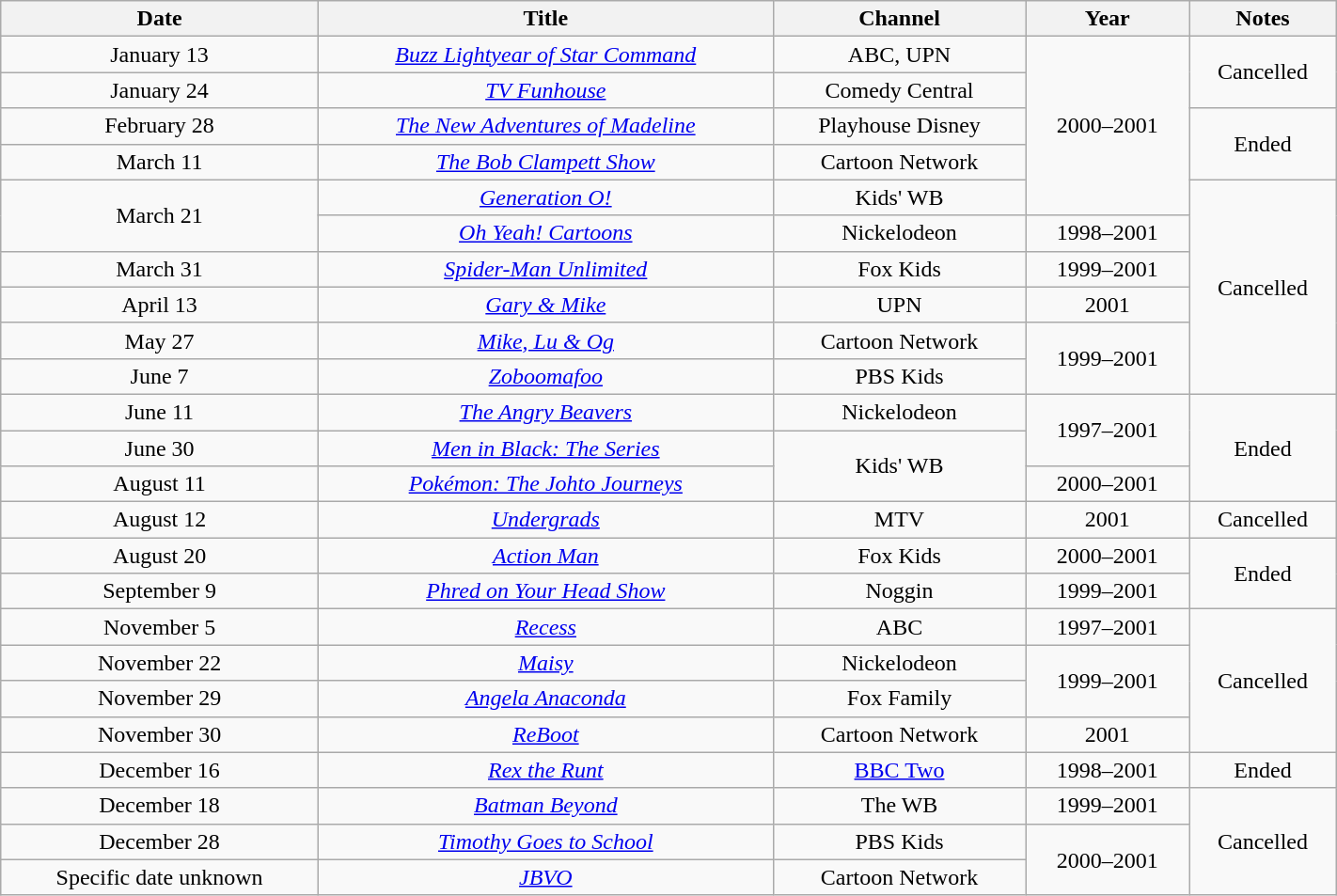<table class="wikitable sortable" style="text-align:center; width:75%;">
<tr>
<th scope="col">Date</th>
<th scope="col">Title</th>
<th scope="col">Channel</th>
<th scope="col">Year</th>
<th scope="col">Notes</th>
</tr>
<tr>
<td>January 13</td>
<td><em><a href='#'>Buzz Lightyear of Star Command</a></em></td>
<td>ABC, UPN</td>
<td rowspan=5>2000–2001</td>
<td rowspan=2>Cancelled</td>
</tr>
<tr>
<td>January 24</td>
<td><em><a href='#'>TV Funhouse</a></em></td>
<td>Comedy Central</td>
</tr>
<tr>
<td>February 28</td>
<td><em><a href='#'>The New Adventures of Madeline</a></em></td>
<td>Playhouse Disney</td>
<td rowspan=2>Ended</td>
</tr>
<tr>
<td>March 11</td>
<td><em><a href='#'>The Bob Clampett Show</a></em></td>
<td>Cartoon Network</td>
</tr>
<tr>
<td rowspan=2>March 21</td>
<td><em><a href='#'>Generation O!</a></em></td>
<td>Kids' WB</td>
<td rowspan=6>Cancelled</td>
</tr>
<tr>
<td><em><a href='#'>Oh Yeah! Cartoons</a></em></td>
<td>Nickelodeon</td>
<td>1998–2001</td>
</tr>
<tr>
<td>March 31</td>
<td><em><a href='#'>Spider-Man Unlimited</a></em></td>
<td>Fox Kids</td>
<td>1999–2001</td>
</tr>
<tr>
<td>April 13</td>
<td><em><a href='#'>Gary & Mike</a></em></td>
<td>UPN</td>
<td>2001</td>
</tr>
<tr>
<td>May 27</td>
<td><em><a href='#'>Mike, Lu & Og</a></em></td>
<td>Cartoon Network</td>
<td rowspan=2>1999–2001</td>
</tr>
<tr>
<td>June 7</td>
<td><em><a href='#'>Zoboomafoo</a></em></td>
<td>PBS Kids</td>
</tr>
<tr>
<td>June 11</td>
<td><em><a href='#'>The Angry Beavers</a></em></td>
<td>Nickelodeon</td>
<td rowspan=2>1997–2001</td>
<td rowspan=3>Ended</td>
</tr>
<tr>
<td>June 30</td>
<td><em><a href='#'>Men in Black: The Series</a></em></td>
<td rowspan=2>Kids' WB</td>
</tr>
<tr>
<td>August 11</td>
<td><em><a href='#'>Pokémon: The Johto Journeys</a></em></td>
<td>2000–2001</td>
</tr>
<tr>
<td>August 12</td>
<td><em><a href='#'>Undergrads</a></em></td>
<td>MTV</td>
<td>2001</td>
<td>Cancelled</td>
</tr>
<tr>
<td>August 20</td>
<td><em><a href='#'>Action Man</a></em></td>
<td>Fox Kids</td>
<td>2000–2001</td>
<td rowspan=2>Ended</td>
</tr>
<tr>
<td>September 9</td>
<td><em><a href='#'>Phred on Your Head Show</a></em></td>
<td>Noggin</td>
<td>1999–2001</td>
</tr>
<tr>
<td>November 5</td>
<td><em><a href='#'>Recess</a></em></td>
<td>ABC</td>
<td>1997–2001</td>
<td rowspan=4>Cancelled</td>
</tr>
<tr>
<td>November 22</td>
<td><em><a href='#'>Maisy</a></em></td>
<td>Nickelodeon</td>
<td rowspan=2>1999–2001</td>
</tr>
<tr>
<td>November 29</td>
<td><em><a href='#'>Angela Anaconda</a></em></td>
<td>Fox Family</td>
</tr>
<tr>
<td>November 30</td>
<td><em><a href='#'>ReBoot</a></em></td>
<td>Cartoon Network</td>
<td>2001</td>
</tr>
<tr>
<td>December 16</td>
<td><em><a href='#'>Rex the Runt</a></em></td>
<td><a href='#'>BBC Two</a></td>
<td>1998–2001</td>
<td>Ended</td>
</tr>
<tr>
<td>December 18</td>
<td><em><a href='#'>Batman Beyond</a></em></td>
<td>The WB</td>
<td>1999–2001</td>
<td rowspan=3>Cancelled</td>
</tr>
<tr>
<td>December 28</td>
<td><em><a href='#'>Timothy Goes to School</a></em></td>
<td>PBS Kids</td>
<td rowspan=2>2000–2001</td>
</tr>
<tr>
<td>Specific date unknown</td>
<td><em><a href='#'>JBVO</a></em></td>
<td>Cartoon Network</td>
</tr>
</table>
